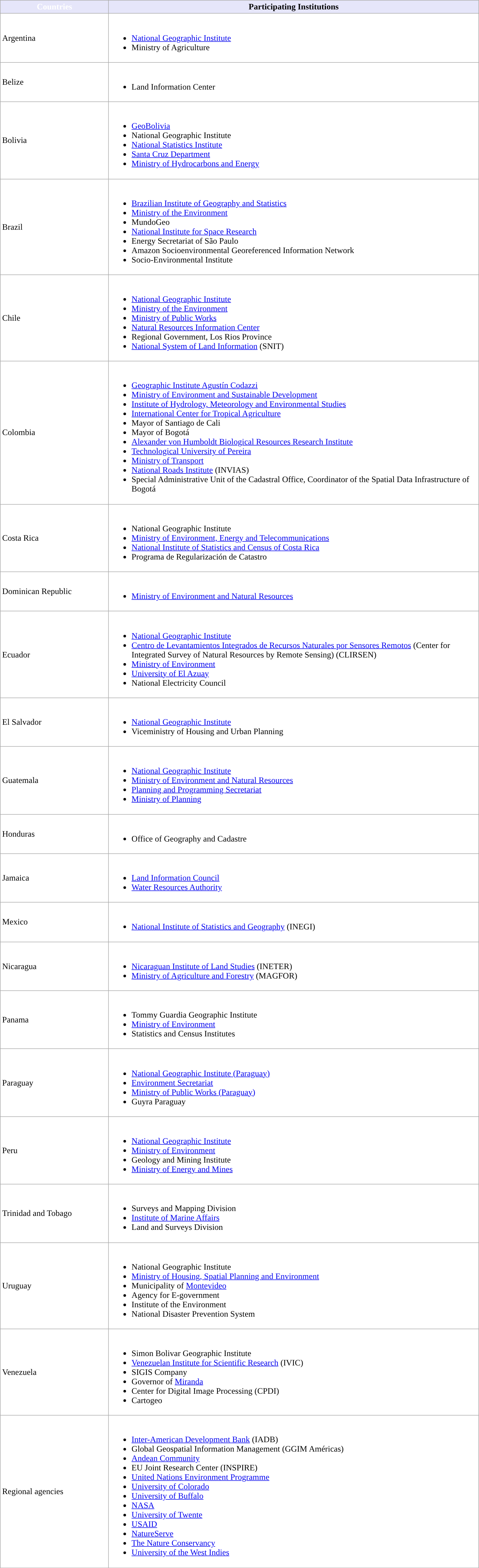<table border="0" style="background:#ffffff" align="top" class="sortable wikitable">
<tr>
<th width="200 px" style="background:Lavender; color:white">Countries</th>
<th width="700 px" style="background:Lavender; color:Black">Participating Institutions</th>
</tr>
<tr>
<td>Argentina</td>
<td><br><ul><li><a href='#'>National Geographic Institute</a>  </li><li>Ministry of Agriculture </li></ul></td>
</tr>
<tr>
<td>Belize</td>
<td><br><ul><li>Land Information Center  </li></ul></td>
</tr>
<tr>
<td>Bolivia</td>
<td><br><ul><li><a href='#'>GeoBolivia</a>  </li><li>National Geographic Institute </li><li><a href='#'>National Statistics Institute</a>  </li><li><a href='#'>Santa Cruz Department</a></li><li><a href='#'>Ministry of Hydrocarbons and Energy</a>  </li></ul></td>
</tr>
<tr>
<td>Brazil</td>
<td><br><ul><li><a href='#'>Brazilian Institute of Geography and Statistics</a></li><li><a href='#'>Ministry of the Environment</a></li><li>MundoGeo  </li><li><a href='#'>National Institute for Space Research</a></li><li>Energy Secretariat of São Paulo  </li><li>Amazon Socioenvironmental Georeferenced Information Network  </li><li>Socio-Environmental Institute  </li></ul></td>
</tr>
<tr>
<td>Chile</td>
<td><br><ul><li><a href='#'>National Geographic Institute</a>  </li><li><a href='#'>Ministry of the Environment</a>  </li><li><a href='#'>Ministry of Public Works</a></li><li><a href='#'>Natural Resources Information Center</a> </li><li>Regional Government, Los Rios Province  </li><li><a href='#'>National System of Land Information</a> (SNIT)  </li></ul></td>
</tr>
<tr>
<td>Colombia</td>
<td><br><ul><li><a href='#'>Geographic Institute Agustín Codazzi</a></li><li><a href='#'>Ministry of Environment and Sustainable Development</a></li><li><a href='#'>Institute of Hydrology, Meteorology and Environmental Studies</a></li><li><a href='#'>International Center for Tropical Agriculture</a></li><li>Mayor of Santiago de Cali  </li><li>Mayor of Bogotá  </li><li><a href='#'>Alexander von Humboldt Biological Resources Research Institute</a></li><li><a href='#'>Technological University of Pereira</a></li><li><a href='#'>Ministry of Transport</a></li><li><a href='#'>National Roads Institute</a> (INVIAS)</li><li>Special Administrative Unit of the Cadastral Office, Coordinator of the Spatial Data Infrastructure of Bogotá  </li></ul></td>
</tr>
<tr>
<td>Costa Rica</td>
<td><br><ul><li>National Geographic Institute  </li><li><a href='#'>Ministry of Environment, Energy and Telecommunications</a></li><li><a href='#'>National Institute of Statistics and Census of Costa Rica</a></li><li>Programa de Regularización de Catastro  </li></ul></td>
</tr>
<tr>
<td>Dominican Republic</td>
<td><br><ul><li><a href='#'>Ministry of Environment and Natural Resources</a>  </li></ul></td>
</tr>
<tr>
<td>Ecuador</td>
<td><br><ul><li><a href='#'>National Geographic Institute</a>  </li><li><a href='#'>Centro de Levantamientos Integrados de Recursos Naturales por Sensores Remotos</a> (Center for Integrated Survey of Natural Resources by Remote Sensing) (CLIRSEN)</li><li><a href='#'>Ministry of Environment</a>  </li><li><a href='#'>University of El Azuay</a>  </li><li>National Electricity Council  </li></ul></td>
</tr>
<tr>
<td>El Salvador</td>
<td><br><ul><li><a href='#'>National Geographic Institute</a> </li><li>Viceministry of Housing and Urban Planning  </li></ul></td>
</tr>
<tr>
<td>Guatemala</td>
<td><br><ul><li><a href='#'>National Geographic Institute</a>  </li><li><a href='#'>Ministry of Environment and Natural Resources</a>  </li><li><a href='#'>Planning and Programming Secretariat</a>  </li><li><a href='#'>Ministry of Planning</a>  </li></ul></td>
</tr>
<tr>
<td>Honduras</td>
<td><br><ul><li>Office of Geography and Cadastre  </li></ul></td>
</tr>
<tr>
<td>Jamaica</td>
<td><br><ul><li><a href='#'>Land Information Council</a>  </li><li><a href='#'>Water Resources Authority</a>  </li></ul></td>
</tr>
<tr>
<td>Mexico</td>
<td><br><ul><li><a href='#'>National Institute of Statistics and Geography</a> (INEGI)</li></ul></td>
</tr>
<tr>
<td>Nicaragua</td>
<td><br><ul><li><a href='#'>Nicaraguan Institute of Land Studies</a> (INETER)  </li><li><a href='#'>Ministry of Agriculture and Forestry</a> (MAGFOR)</li></ul></td>
</tr>
<tr>
<td>Panama</td>
<td><br><ul><li>Tommy Guardia Geographic Institute  </li><li><a href='#'>Ministry of Environment</a></li><li>Statistics and Census Institutes  </li></ul></td>
</tr>
<tr>
<td>Paraguay</td>
<td><br><ul><li><a href='#'>National Geographic Institute (Paraguay)</a> </li><li><a href='#'>Environment Secretariat</a>  </li><li><a href='#'>Ministry of Public Works (Paraguay)</a>  </li><li>Guyra Paraguay  </li></ul></td>
</tr>
<tr>
<td>Peru</td>
<td><br><ul><li><a href='#'>National Geographic Institute</a>  </li><li><a href='#'>Ministry of Environment</a></li><li>Geology and Mining Institute  </li><li><a href='#'>Ministry of Energy and Mines</a></li></ul></td>
</tr>
<tr>
<td>Trinidad and Tobago</td>
<td><br><ul><li>Surveys and Mapping Division  </li><li><a href='#'>Institute of Marine Affairs</a>  </li><li>Land and Surveys Division  </li></ul></td>
</tr>
<tr>
<td>Uruguay</td>
<td><br><ul><li>National Geographic Institute  </li><li><a href='#'>Ministry of Housing, Spatial Planning and Environment</a>  </li><li>Municipality of <a href='#'>Montevideo</a>  </li><li>Agency for E-government  </li><li>Institute of the Environment  </li><li>National Disaster Prevention System  </li></ul></td>
</tr>
<tr>
<td>Venezuela</td>
<td><br><ul><li>Simon Bolivar Geographic Institute  </li><li><a href='#'>Venezuelan Institute for Scientific Research</a> (IVIC)</li><li>SIGIS Company  </li><li>Governor of <a href='#'>Miranda</a></li><li>Center for Digital Image Processing (CPDI)  </li><li>Cartogeo  </li></ul></td>
</tr>
<tr>
<td>Regional agencies</td>
<td><br><ul><li><a href='#'>Inter-American Development Bank</a> (IADB)</li><li>Global Geospatial Information Management (GGIM Américas)  </li><li><a href='#'>Andean Community</a></li><li>EU Joint Research Center (INSPIRE)  </li><li><a href='#'>United Nations Environment Programme</a></li><li><a href='#'>University of Colorado</a></li><li><a href='#'>University of Buffalo</a></li><li><a href='#'>NASA</a></li><li><a href='#'>University of Twente</a></li><li><a href='#'>USAID</a></li><li><a href='#'>NatureServe</a></li><li><a href='#'>The Nature Conservancy</a></li><li><a href='#'>University of the West Indies</a></li></ul></td>
</tr>
</table>
